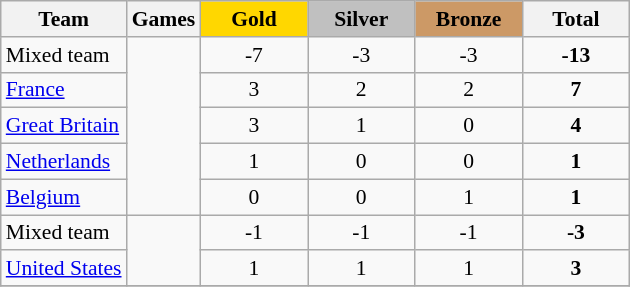<table class="wikitable" style="text-align:center; font-size:90%;">
<tr>
<th>Team</th>
<th>Games</th>
<td style="background:gold; width:4.5em; font-weight:bold;">Gold</td>
<td style="background:silver; width:4.5em; font-weight:bold;">Silver</td>
<td style="background:#cc9966; width:4.5em; font-weight:bold;">Bronze</td>
<th style="width:4.5em; font-weight:bold;">Total</th>
</tr>
<tr>
<td style="text-align:left">Mixed team</td>
<td rowspan="5"></td>
<td>-7</td>
<td>-3</td>
<td>-3</td>
<td><strong>-13</strong></td>
</tr>
<tr>
<td style="text-align:left"><a href='#'>France</a></td>
<td>3</td>
<td>2</td>
<td>2</td>
<td><strong>7</strong></td>
</tr>
<tr>
<td style="text-align:left"><a href='#'>Great Britain</a></td>
<td>3</td>
<td>1</td>
<td>0</td>
<td><strong>4</strong></td>
</tr>
<tr>
<td style="text-align:left"><a href='#'>Netherlands</a></td>
<td>1</td>
<td>0</td>
<td>0</td>
<td><strong>1</strong></td>
</tr>
<tr>
<td style="text-align:left"><a href='#'>Belgium</a></td>
<td>0</td>
<td>0</td>
<td>1</td>
<td><strong>1</strong></td>
</tr>
<tr>
<td style="text-align:left">Mixed team</td>
<td rowspan="2"></td>
<td>-1</td>
<td>-1</td>
<td>-1</td>
<td><strong>-3</strong></td>
</tr>
<tr>
<td style="text-align:left"><a href='#'>United States</a></td>
<td>1</td>
<td>1</td>
<td>1</td>
<td><strong>3</strong></td>
</tr>
<tr>
</tr>
</table>
